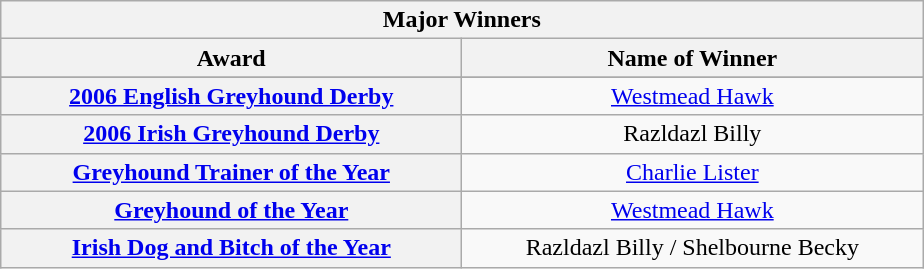<table class="wikitable">
<tr>
<th colspan="2">Major Winners</th>
</tr>
<tr>
<th width=300>Award</th>
<th width=300>Name of Winner</th>
</tr>
<tr>
</tr>
<tr align=center>
<th><a href='#'>2006 English Greyhound Derby</a></th>
<td><a href='#'>Westmead Hawk</a></td>
</tr>
<tr align=center>
<th><a href='#'>2006 Irish Greyhound Derby</a></th>
<td>Razldazl Billy</td>
</tr>
<tr align=center>
<th><a href='#'>Greyhound Trainer of the Year</a></th>
<td><a href='#'>Charlie Lister</a></td>
</tr>
<tr align=center>
<th><a href='#'>Greyhound of the Year</a></th>
<td><a href='#'>Westmead Hawk</a></td>
</tr>
<tr align=center>
<th><a href='#'>Irish Dog and Bitch of the Year</a></th>
<td>Razldazl Billy / Shelbourne Becky</td>
</tr>
</table>
